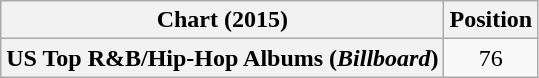<table class="wikitable plainrowheaders" style="text-align:center">
<tr>
<th scope="col">Chart (2015)</th>
<th scope="col">Position</th>
</tr>
<tr>
<th scope="row">US Top R&B/Hip-Hop Albums (<em>Billboard</em>)</th>
<td>76</td>
</tr>
</table>
